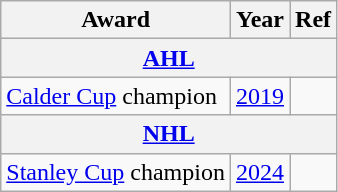<table class="wikitable">
<tr>
<th>Award</th>
<th>Year</th>
<th>Ref</th>
</tr>
<tr>
<th colspan="4"><a href='#'>AHL</a></th>
</tr>
<tr>
<td><a href='#'>Calder Cup</a> champion</td>
<td><a href='#'>2019</a></td>
<td></td>
</tr>
<tr>
<th colspan="4"><a href='#'>NHL</a></th>
</tr>
<tr>
<td><a href='#'>Stanley Cup</a> champion</td>
<td><a href='#'>2024</a></td>
<td></td>
</tr>
</table>
